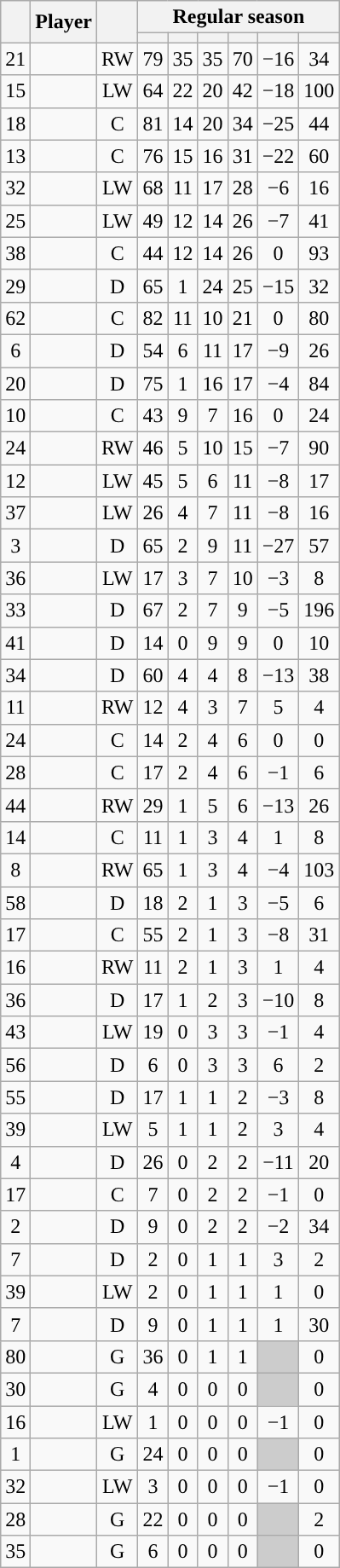<table class="wikitable sortable plainrowheaders" style="text-align:center;">
<tr>
<th scope="col" data-sort-type="number" rowspan="2"></th>
<th scope="col" rowspan="2">Player</th>
<th scope="col" rowspan="2"></th>
<th scope=colgroup colspan=6>Regular season</th>
</tr>
<tr>
<th scope="col" data-sort-type="number"></th>
<th scope="col" data-sort-type="number"></th>
<th scope="col" data-sort-type="number"></th>
<th scope="col" data-sort-type="number"></th>
<th scope="col" data-sort-type="number"></th>
<th scope="col" data-sort-type="number"></th>
</tr>
<tr>
<td scope="row">21</td>
<td align="left"></td>
<td>RW</td>
<td>79</td>
<td>35</td>
<td>35</td>
<td>70</td>
<td>−16</td>
<td>34</td>
</tr>
<tr>
<td scope="row">15</td>
<td align="left"></td>
<td>LW</td>
<td>64</td>
<td>22</td>
<td>20</td>
<td>42</td>
<td>−18</td>
<td>100</td>
</tr>
<tr>
<td scope="row">18</td>
<td align="left"></td>
<td>C</td>
<td>81</td>
<td>14</td>
<td>20</td>
<td>34</td>
<td>−25</td>
<td>44</td>
</tr>
<tr>
<td scope="row">13</td>
<td align="left"></td>
<td>C</td>
<td>76</td>
<td>15</td>
<td>16</td>
<td>31</td>
<td>−22</td>
<td>60</td>
</tr>
<tr>
<td scope="row">32</td>
<td align="left"></td>
<td>LW</td>
<td>68</td>
<td>11</td>
<td>17</td>
<td>28</td>
<td>−6</td>
<td>16</td>
</tr>
<tr>
<td scope="row">25</td>
<td align="left"></td>
<td>LW</td>
<td>49</td>
<td>12</td>
<td>14</td>
<td>26</td>
<td>−7</td>
<td>41</td>
</tr>
<tr>
<td scope="row">38</td>
<td align="left"></td>
<td>C</td>
<td>44</td>
<td>12</td>
<td>14</td>
<td>26</td>
<td>0</td>
<td>93</td>
</tr>
<tr>
<td scope="row">29</td>
<td align="left"></td>
<td>D</td>
<td>65</td>
<td>1</td>
<td>24</td>
<td>25</td>
<td>−15</td>
<td>32</td>
</tr>
<tr>
<td scope="row">62</td>
<td align="left"></td>
<td>C</td>
<td>82</td>
<td>11</td>
<td>10</td>
<td>21</td>
<td>0</td>
<td>80</td>
</tr>
<tr>
<td scope="row">6</td>
<td align="left"></td>
<td>D</td>
<td>54</td>
<td>6</td>
<td>11</td>
<td>17</td>
<td>−9</td>
<td>26</td>
</tr>
<tr>
<td scope="row">20</td>
<td align="left"></td>
<td>D</td>
<td>75</td>
<td>1</td>
<td>16</td>
<td>17</td>
<td>−4</td>
<td>84</td>
</tr>
<tr>
<td scope="row">10</td>
<td align="left"></td>
<td>C</td>
<td>43</td>
<td>9</td>
<td>7</td>
<td>16</td>
<td>0</td>
<td>24</td>
</tr>
<tr>
<td scope="row">24</td>
<td align="left"></td>
<td>RW</td>
<td>46</td>
<td>5</td>
<td>10</td>
<td>15</td>
<td>−7</td>
<td>90</td>
</tr>
<tr>
<td scope="row">12</td>
<td align="left"></td>
<td>LW</td>
<td>45</td>
<td>5</td>
<td>6</td>
<td>11</td>
<td>−8</td>
<td>17</td>
</tr>
<tr>
<td scope="row">37</td>
<td align="left"></td>
<td>LW</td>
<td>26</td>
<td>4</td>
<td>7</td>
<td>11</td>
<td>−8</td>
<td>16</td>
</tr>
<tr>
<td scope="row">3</td>
<td align="left"></td>
<td>D</td>
<td>65</td>
<td>2</td>
<td>9</td>
<td>11</td>
<td>−27</td>
<td>57</td>
</tr>
<tr>
<td scope="row">36</td>
<td align="left"></td>
<td>LW</td>
<td>17</td>
<td>3</td>
<td>7</td>
<td>10</td>
<td>−3</td>
<td>8</td>
</tr>
<tr>
<td scope="row">33</td>
<td align="left"></td>
<td>D</td>
<td>67</td>
<td>2</td>
<td>7</td>
<td>9</td>
<td>−5</td>
<td>196</td>
</tr>
<tr>
<td scope="row">41</td>
<td align="left"></td>
<td>D</td>
<td>14</td>
<td>0</td>
<td>9</td>
<td>9</td>
<td>0</td>
<td>10</td>
</tr>
<tr>
<td scope="row">34</td>
<td align="left"></td>
<td>D</td>
<td>60</td>
<td>4</td>
<td>4</td>
<td>8</td>
<td>−13</td>
<td>38</td>
</tr>
<tr>
<td scope="row">11</td>
<td align="left"></td>
<td>RW</td>
<td>12</td>
<td>4</td>
<td>3</td>
<td>7</td>
<td>5</td>
<td>4</td>
</tr>
<tr>
<td scope="row">24</td>
<td align="left"></td>
<td>C</td>
<td>14</td>
<td>2</td>
<td>4</td>
<td>6</td>
<td>0</td>
<td>0</td>
</tr>
<tr>
<td scope="row">28</td>
<td align="left"></td>
<td>C</td>
<td>17</td>
<td>2</td>
<td>4</td>
<td>6</td>
<td>−1</td>
<td>6</td>
</tr>
<tr>
<td scope="row">44</td>
<td align="left"></td>
<td>RW</td>
<td>29</td>
<td>1</td>
<td>5</td>
<td>6</td>
<td>−13</td>
<td>26</td>
</tr>
<tr>
<td scope="row">14</td>
<td align="left"></td>
<td>C</td>
<td>11</td>
<td>1</td>
<td>3</td>
<td>4</td>
<td>1</td>
<td>8</td>
</tr>
<tr>
<td scope="row">8</td>
<td align="left"></td>
<td>RW</td>
<td>65</td>
<td>1</td>
<td>3</td>
<td>4</td>
<td>−4</td>
<td>103</td>
</tr>
<tr>
<td scope="row">58</td>
<td align="left"></td>
<td>D</td>
<td>18</td>
<td>2</td>
<td>1</td>
<td>3</td>
<td>−5</td>
<td>6</td>
</tr>
<tr>
<td scope="row">17</td>
<td align="left"></td>
<td>C</td>
<td>55</td>
<td>2</td>
<td>1</td>
<td>3</td>
<td>−8</td>
<td>31</td>
</tr>
<tr>
<td scope="row">16</td>
<td align="left"></td>
<td>RW</td>
<td>11</td>
<td>2</td>
<td>1</td>
<td>3</td>
<td>1</td>
<td>4</td>
</tr>
<tr>
<td scope="row">36</td>
<td align="left"></td>
<td>D</td>
<td>17</td>
<td>1</td>
<td>2</td>
<td>3</td>
<td>−10</td>
<td>8</td>
</tr>
<tr>
<td scope="row">43</td>
<td align="left"></td>
<td>LW</td>
<td>19</td>
<td>0</td>
<td>3</td>
<td>3</td>
<td>−1</td>
<td>4</td>
</tr>
<tr>
<td scope="row">56</td>
<td align="left"></td>
<td>D</td>
<td>6</td>
<td>0</td>
<td>3</td>
<td>3</td>
<td>6</td>
<td>2</td>
</tr>
<tr>
<td scope="row">55</td>
<td align="left"></td>
<td>D</td>
<td>17</td>
<td>1</td>
<td>1</td>
<td>2</td>
<td>−3</td>
<td>8</td>
</tr>
<tr>
<td scope="row">39</td>
<td align="left"></td>
<td>LW</td>
<td>5</td>
<td>1</td>
<td>1</td>
<td>2</td>
<td>3</td>
<td>4</td>
</tr>
<tr>
<td scope="row">4</td>
<td align="left"></td>
<td>D</td>
<td>26</td>
<td>0</td>
<td>2</td>
<td>2</td>
<td>−11</td>
<td>20</td>
</tr>
<tr>
<td scope="row">17</td>
<td align="left"></td>
<td>C</td>
<td>7</td>
<td>0</td>
<td>2</td>
<td>2</td>
<td>−1</td>
<td>0</td>
</tr>
<tr>
<td scope="row">2</td>
<td align="left"></td>
<td>D</td>
<td>9</td>
<td>0</td>
<td>2</td>
<td>2</td>
<td>−2</td>
<td>34</td>
</tr>
<tr>
<td scope="row">7</td>
<td align="left"></td>
<td>D</td>
<td>2</td>
<td>0</td>
<td>1</td>
<td>1</td>
<td>3</td>
<td>2</td>
</tr>
<tr>
<td scope="row">39</td>
<td align="left"></td>
<td>LW</td>
<td>2</td>
<td>0</td>
<td>1</td>
<td>1</td>
<td>1</td>
<td>0</td>
</tr>
<tr>
<td scope="row">7</td>
<td align="left"></td>
<td>D</td>
<td>9</td>
<td>0</td>
<td>1</td>
<td>1</td>
<td>1</td>
<td>30</td>
</tr>
<tr>
<td scope="row">80</td>
<td align="left"></td>
<td>G</td>
<td>36</td>
<td>0</td>
<td>1</td>
<td>1</td>
<td style="background:#ccc"></td>
<td>0</td>
</tr>
<tr>
<td scope="row">30</td>
<td align="left"></td>
<td>G</td>
<td>4</td>
<td>0</td>
<td>0</td>
<td>0</td>
<td style="background:#ccc"></td>
<td>0</td>
</tr>
<tr>
<td scope="row">16</td>
<td align="left"></td>
<td>LW</td>
<td>1</td>
<td>0</td>
<td>0</td>
<td>0</td>
<td>−1</td>
<td>0</td>
</tr>
<tr>
<td scope="row">1</td>
<td align="left"></td>
<td>G</td>
<td>24</td>
<td>0</td>
<td>0</td>
<td>0</td>
<td style="background:#ccc"></td>
<td>0</td>
</tr>
<tr>
<td scope="row">32</td>
<td align="left"></td>
<td>LW</td>
<td>3</td>
<td>0</td>
<td>0</td>
<td>0</td>
<td>−1</td>
<td>0</td>
</tr>
<tr>
<td scope="row">28</td>
<td align="left"></td>
<td>G</td>
<td>22</td>
<td>0</td>
<td>0</td>
<td>0</td>
<td style="background:#ccc"></td>
<td>2</td>
</tr>
<tr>
<td scope="row">35</td>
<td align="left"></td>
<td>G</td>
<td>6</td>
<td>0</td>
<td>0</td>
<td>0</td>
<td style="background:#ccc"></td>
<td>0</td>
</tr>
</table>
